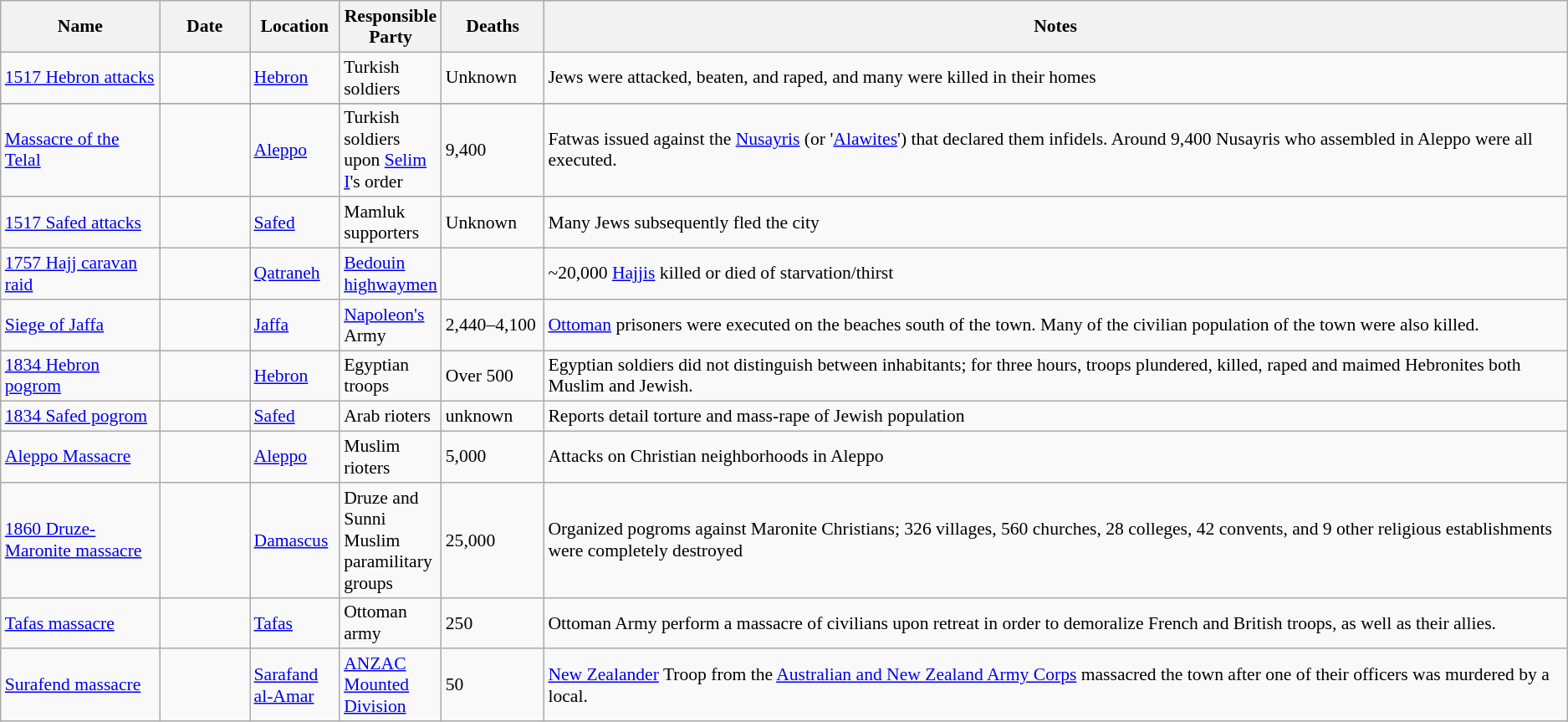<table class="sortable wikitable" style="font-size:90%;">
<tr>
<th style="width:120px;">Name</th>
<th style="width:65px;">Date</th>
<th style="width:65px;">Location</th>
<th style="width:65px;">Responsible Party</th>
<th style="width:75px;">Deaths</th>
<th class="unsortable">Notes</th>
</tr>
<tr>
<td><a href='#'>1517 Hebron attacks</a></td>
<td></td>
<td><a href='#'>Hebron</a></td>
<td>Turkish soldiers</td>
<td>Unknown</td>
<td>Jews were attacked, beaten, and raped, and many were killed in their homes</td>
</tr>
<tr>
</tr>
<tr>
<td><a href='#'>Massacre of the Telal</a></td>
<td></td>
<td><a href='#'>Aleppo</a></td>
<td>Turkish soldiers upon <a href='#'>Selim I</a>'s order</td>
<td>9,400  </td>
<td>Fatwas issued against the <a href='#'>Nusayris</a> (or '<a href='#'>Alawites</a>') that declared them infidels. Around 9,400 Nusayris who assembled in Aleppo were all executed.</td>
</tr>
<tr>
<td><a href='#'>1517 Safed attacks</a></td>
<td></td>
<td><a href='#'>Safed</a></td>
<td>Mamluk supporters</td>
<td>Unknown</td>
<td>Many Jews subsequently fled the city</td>
</tr>
<tr>
<td><a href='#'>1757 Hajj caravan raid</a></td>
<td></td>
<td><a href='#'>Qatraneh</a></td>
<td><a href='#'>Bedouin</a> <a href='#'>highwaymen</a></td>
<td></td>
<td>~20,000 <a href='#'>Hajjis</a> killed or died of starvation/thirst</td>
</tr>
<tr>
<td><a href='#'>Siege of Jaffa</a></td>
<td></td>
<td><a href='#'>Jaffa</a></td>
<td><a href='#'>Napoleon's</a> Army</td>
<td>2,440–4,100</td>
<td><a href='#'>Ottoman</a> prisoners were executed on the beaches south of the town. Many of the civilian population of the town were also killed.</td>
</tr>
<tr>
<td><a href='#'>1834 Hebron pogrom</a></td>
<td></td>
<td><a href='#'>Hebron</a></td>
<td>Egyptian troops</td>
<td>Over 500</td>
<td>Egyptian soldiers did not distinguish between inhabitants; for three hours, troops plundered, killed, raped and maimed Hebronites both Muslim and Jewish.</td>
</tr>
<tr>
<td><a href='#'>1834 Safed pogrom</a></td>
<td></td>
<td><a href='#'>Safed</a></td>
<td>Arab rioters</td>
<td>unknown</td>
<td>Reports detail torture and mass-rape of Jewish population</td>
</tr>
<tr>
<td><a href='#'>Aleppo Massacre</a></td>
<td></td>
<td><a href='#'>Aleppo</a></td>
<td>Muslim rioters</td>
<td>5,000</td>
<td>Attacks on Christian neighborhoods in Aleppo</td>
</tr>
<tr>
<td><a href='#'>1860 Druze-Maronite massacre</a></td>
<td></td>
<td><a href='#'>Damascus</a></td>
<td>Druze and Sunni Muslim paramilitary groups</td>
<td>25,000</td>
<td>Organized pogroms against Maronite Christians; 326 villages, 560 churches, 28 colleges, 42 convents, and 9 other religious establishments were completely destroyed</td>
</tr>
<tr>
<td><a href='#'>Tafas massacre</a></td>
<td></td>
<td><a href='#'>Tafas</a></td>
<td>Ottoman army</td>
<td>250</td>
<td>Ottoman Army perform a massacre of civilians upon retreat in order to demoralize French and British troops, as well as their allies.</td>
</tr>
<tr>
<td><a href='#'>Surafend massacre</a></td>
<td></td>
<td><a href='#'>Sarafand al-Amar</a></td>
<td><a href='#'>ANZAC Mounted Division</a></td>
<td>50</td>
<td><a href='#'>New Zealander</a> Troop from the <a href='#'>Australian and New Zealand Army Corps</a> massacred the town after one of their officers was murdered by a local.</td>
</tr>
</table>
